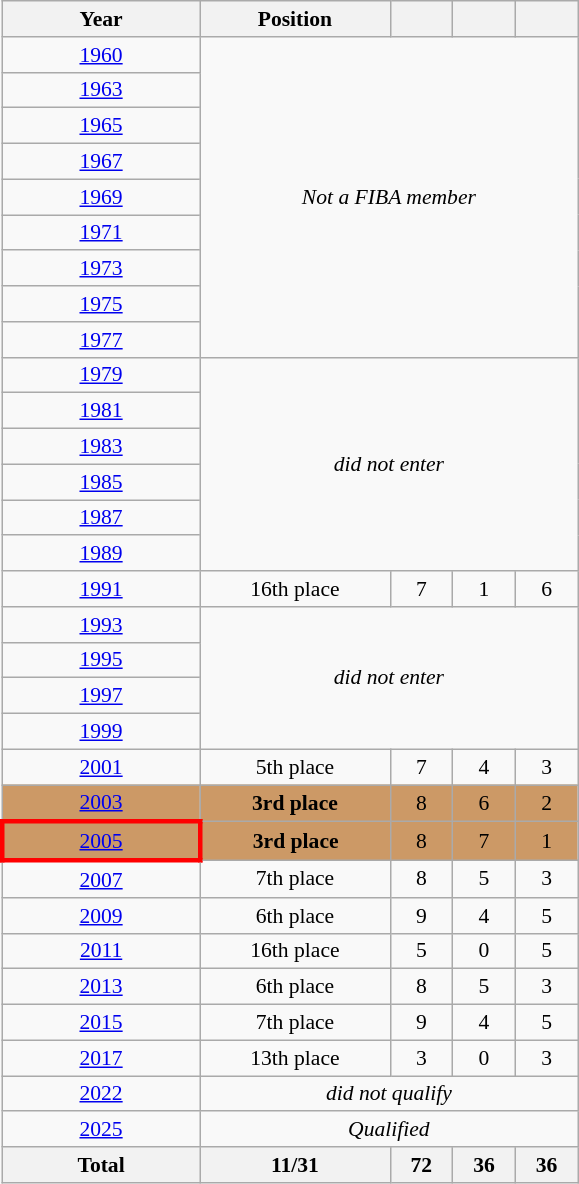<table class="wikitable" style="text-align: center;font-size:90%;">
<tr>
<th width=125>Year</th>
<th width=120>Position</th>
<th width=35></th>
<th width=35></th>
<th width=35></th>
</tr>
<tr>
<td> <a href='#'>1960</a></td>
<td rowspan=9 colspan="4"><em>Not a FIBA member</em></td>
</tr>
<tr>
<td> <a href='#'>1963</a></td>
</tr>
<tr>
<td> <a href='#'>1965</a></td>
</tr>
<tr>
<td> <a href='#'>1967</a></td>
</tr>
<tr>
<td> <a href='#'>1969</a></td>
</tr>
<tr>
<td> <a href='#'>1971</a></td>
</tr>
<tr>
<td> <a href='#'>1973</a></td>
</tr>
<tr>
<td> <a href='#'>1975</a></td>
</tr>
<tr>
<td> <a href='#'>1977</a></td>
</tr>
<tr>
<td> <a href='#'>1979</a></td>
<td rowspan=6 colspan="4"><em>did not enter</em></td>
</tr>
<tr>
<td> <a href='#'>1981</a></td>
</tr>
<tr>
<td> <a href='#'>1983</a></td>
</tr>
<tr>
<td> <a href='#'>1985</a></td>
</tr>
<tr>
<td> <a href='#'>1987</a></td>
</tr>
<tr>
<td> <a href='#'>1989</a></td>
</tr>
<tr>
<td> <a href='#'>1991</a></td>
<td>16th place</td>
<td>7</td>
<td>1</td>
<td>6</td>
</tr>
<tr>
<td> <a href='#'>1993</a></td>
<td rowspan=4 colspan="4"><em>did not enter</em></td>
</tr>
<tr>
<td> <a href='#'>1995</a></td>
</tr>
<tr>
<td> <a href='#'>1997</a></td>
</tr>
<tr>
<td> <a href='#'>1999</a></td>
</tr>
<tr>
<td> <a href='#'>2001</a></td>
<td>5th place</td>
<td>7</td>
<td>4</td>
<td>3</td>
</tr>
<tr bgcolor=#cc9966>
<td> <a href='#'>2003</a></td>
<td><strong>3rd place</strong></td>
<td>8</td>
<td>6</td>
<td>2</td>
</tr>
<tr bgcolor=#cc9966>
<td style="border: 3px solid red"> <a href='#'>2005</a></td>
<td><strong>3rd place</strong></td>
<td>8</td>
<td>7</td>
<td>1</td>
</tr>
<tr>
<td> <a href='#'>2007</a></td>
<td>7th place</td>
<td>8</td>
<td>5</td>
<td>3</td>
</tr>
<tr>
<td> <a href='#'>2009</a></td>
<td>6th place</td>
<td>9</td>
<td>4</td>
<td>5</td>
</tr>
<tr>
<td> <a href='#'>2011</a></td>
<td>16th place</td>
<td>5</td>
<td>0</td>
<td>5</td>
</tr>
<tr>
<td> <a href='#'>2013</a></td>
<td>6th place</td>
<td>8</td>
<td>5</td>
<td>3</td>
</tr>
<tr>
<td> <a href='#'>2015</a></td>
<td>7th place</td>
<td>9</td>
<td>4</td>
<td>5</td>
</tr>
<tr>
<td> <a href='#'>2017</a></td>
<td>13th place</td>
<td>3</td>
<td>0</td>
<td>3</td>
</tr>
<tr>
<td> <a href='#'>2022</a></td>
<td colspan=4><em>did not qualify</em></td>
</tr>
<tr>
<td> <a href='#'>2025</a></td>
<td colspan=4><em>Qualified</em></td>
</tr>
<tr>
<th>Total</th>
<th>11/31</th>
<th>72</th>
<th>36</th>
<th>36</th>
</tr>
</table>
